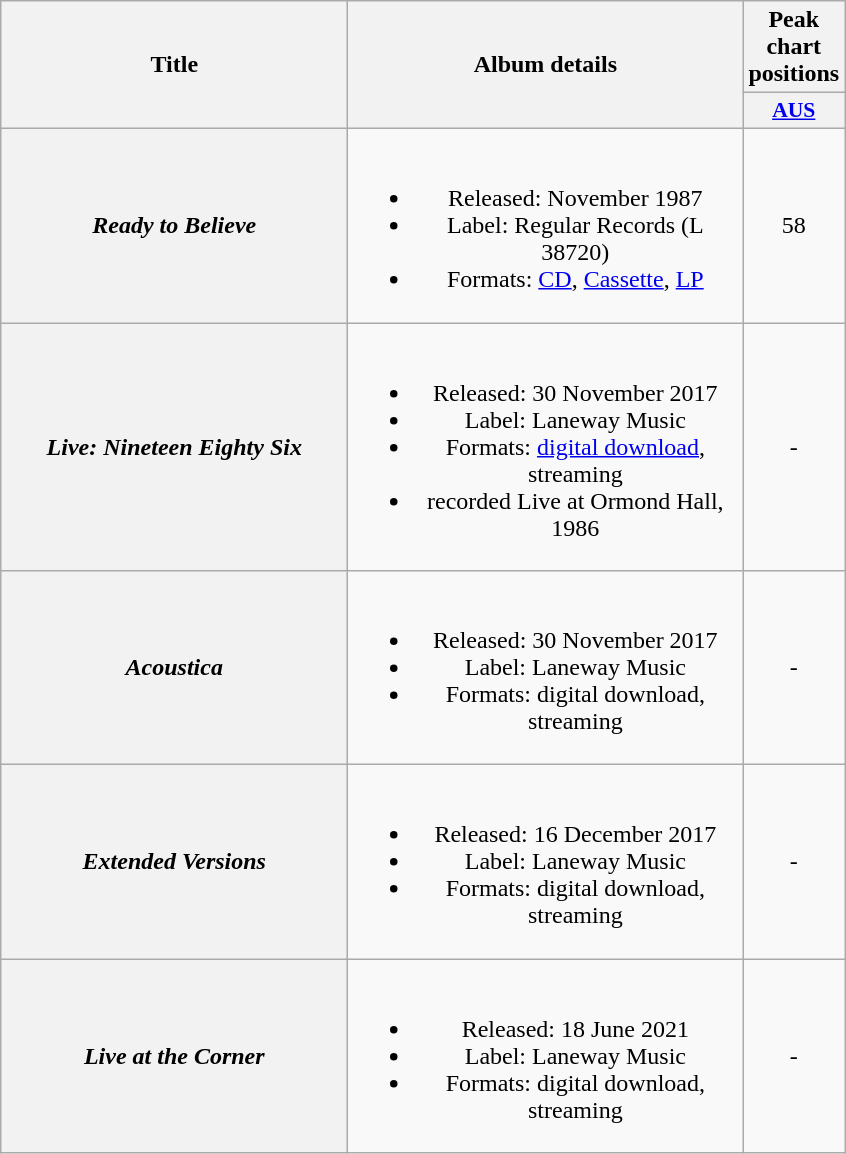<table class="wikitable plainrowheaders" style="text-align:center;" border="1">
<tr>
<th scope="col" rowspan="2" style="width:14em;">Title</th>
<th scope="col" rowspan="2" style="width:16em;">Album details</th>
<th scope="col" colspan="1">Peak chart positions</th>
</tr>
<tr>
<th scope="col" style="width:3em;font-size:90%;"><a href='#'>AUS</a><br></th>
</tr>
<tr>
<th scope="row"><em>Ready to Believe</em></th>
<td><br><ul><li>Released: November 1987</li><li>Label: Regular Records (L 38720)</li><li>Formats: <a href='#'>CD</a>, <a href='#'>Cassette</a>, <a href='#'>LP</a></li></ul></td>
<td>58</td>
</tr>
<tr>
<th scope="row"><em>Live: Nineteen Eighty Six</em></th>
<td><br><ul><li>Released: 30 November 2017</li><li>Label: Laneway Music</li><li>Formats: <a href='#'>digital download</a>, streaming</li><li>recorded Live at Ormond Hall, 1986</li></ul></td>
<td>-</td>
</tr>
<tr>
<th scope="row"><em>Acoustica</em></th>
<td><br><ul><li>Released: 30 November 2017</li><li>Label: Laneway Music</li><li>Formats: digital download, streaming</li></ul></td>
<td>-</td>
</tr>
<tr>
<th scope="row"><em>Extended Versions</em></th>
<td><br><ul><li>Released: 16 December 2017</li><li>Label: Laneway Music</li><li>Formats: digital download, streaming</li></ul></td>
<td>-</td>
</tr>
<tr>
<th scope="row"><em>Live at the Corner</em></th>
<td><br><ul><li>Released: 18 June 2021</li><li>Label: Laneway Music</li><li>Formats: digital download, streaming</li></ul></td>
<td>-</td>
</tr>
</table>
